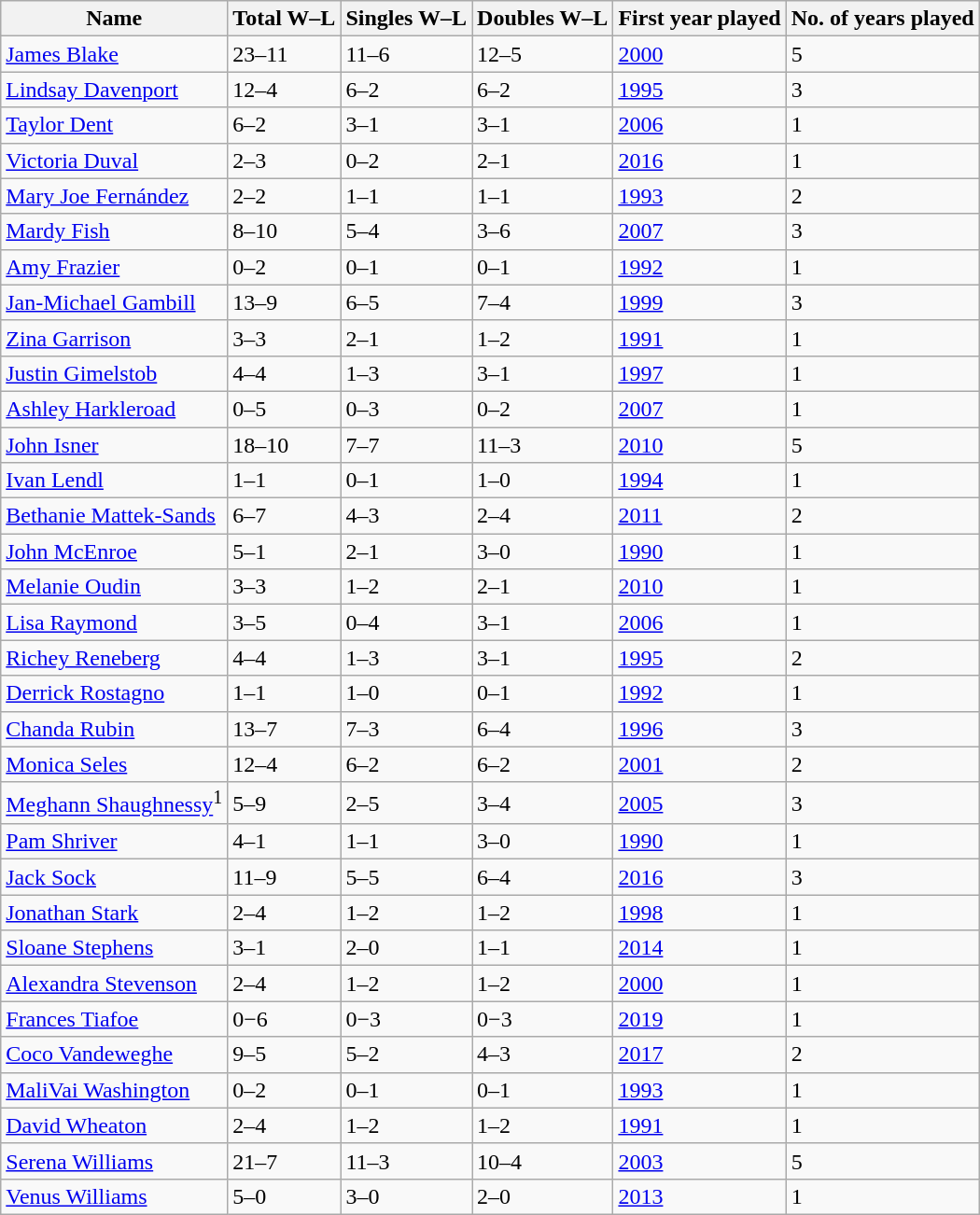<table class="sortable wikitable">
<tr>
<th>Name</th>
<th>Total W–L</th>
<th>Singles W–L</th>
<th>Doubles W–L</th>
<th>First year played</th>
<th>No. of years played</th>
</tr>
<tr>
<td><a href='#'>James Blake</a></td>
<td>23–11</td>
<td>11–6</td>
<td>12–5</td>
<td><a href='#'>2000</a></td>
<td>5</td>
</tr>
<tr>
<td><a href='#'>Lindsay Davenport</a></td>
<td>12–4</td>
<td>6–2</td>
<td>6–2</td>
<td><a href='#'>1995</a></td>
<td>3</td>
</tr>
<tr>
<td><a href='#'>Taylor Dent</a></td>
<td>6–2</td>
<td>3–1</td>
<td>3–1</td>
<td><a href='#'>2006</a></td>
<td>1</td>
</tr>
<tr>
<td><a href='#'>Victoria Duval</a></td>
<td>2–3</td>
<td>0–2</td>
<td>2–1</td>
<td><a href='#'>2016</a></td>
<td>1</td>
</tr>
<tr>
<td><a href='#'>Mary Joe Fernández</a></td>
<td>2–2</td>
<td>1–1</td>
<td>1–1</td>
<td><a href='#'>1993</a></td>
<td>2</td>
</tr>
<tr>
<td><a href='#'>Mardy Fish</a></td>
<td>8–10</td>
<td>5–4</td>
<td>3–6</td>
<td><a href='#'>2007</a></td>
<td>3</td>
</tr>
<tr>
<td><a href='#'>Amy Frazier</a></td>
<td>0–2</td>
<td>0–1</td>
<td>0–1</td>
<td><a href='#'>1992</a></td>
<td>1</td>
</tr>
<tr>
<td><a href='#'>Jan-Michael Gambill</a></td>
<td>13–9</td>
<td>6–5</td>
<td>7–4</td>
<td><a href='#'>1999</a></td>
<td>3</td>
</tr>
<tr>
<td><a href='#'>Zina Garrison</a></td>
<td>3–3</td>
<td>2–1</td>
<td>1–2</td>
<td><a href='#'>1991</a></td>
<td>1</td>
</tr>
<tr>
<td><a href='#'>Justin Gimelstob</a></td>
<td>4–4</td>
<td>1–3</td>
<td>3–1</td>
<td><a href='#'>1997</a></td>
<td>1</td>
</tr>
<tr>
<td><a href='#'>Ashley Harkleroad</a></td>
<td>0–5</td>
<td>0–3</td>
<td>0–2</td>
<td><a href='#'>2007</a></td>
<td>1</td>
</tr>
<tr>
<td><a href='#'>John Isner</a></td>
<td>18–10</td>
<td>7–7</td>
<td>11–3</td>
<td><a href='#'>2010</a></td>
<td>5</td>
</tr>
<tr>
<td><a href='#'>Ivan Lendl</a></td>
<td>1–1</td>
<td>0–1</td>
<td>1–0</td>
<td><a href='#'>1994</a></td>
<td>1</td>
</tr>
<tr>
<td><a href='#'>Bethanie Mattek-Sands</a></td>
<td>6–7</td>
<td>4–3</td>
<td>2–4</td>
<td><a href='#'>2011</a></td>
<td>2</td>
</tr>
<tr>
<td><a href='#'>John McEnroe</a></td>
<td>5–1</td>
<td>2–1</td>
<td>3–0</td>
<td><a href='#'>1990</a></td>
<td>1</td>
</tr>
<tr>
<td><a href='#'>Melanie Oudin</a></td>
<td>3–3</td>
<td>1–2</td>
<td>2–1</td>
<td><a href='#'>2010</a></td>
<td>1</td>
</tr>
<tr>
<td><a href='#'>Lisa Raymond</a></td>
<td>3–5</td>
<td>0–4</td>
<td>3–1</td>
<td><a href='#'>2006</a></td>
<td>1</td>
</tr>
<tr>
<td><a href='#'>Richey Reneberg</a></td>
<td>4–4</td>
<td>1–3</td>
<td>3–1</td>
<td><a href='#'>1995</a></td>
<td>2</td>
</tr>
<tr>
<td><a href='#'>Derrick Rostagno</a></td>
<td>1–1</td>
<td>1–0</td>
<td>0–1</td>
<td><a href='#'>1992</a></td>
<td>1</td>
</tr>
<tr>
<td><a href='#'>Chanda Rubin</a></td>
<td>13–7</td>
<td>7–3</td>
<td>6–4</td>
<td><a href='#'>1996</a></td>
<td>3</td>
</tr>
<tr>
<td><a href='#'>Monica Seles</a></td>
<td>12–4</td>
<td>6–2</td>
<td>6–2</td>
<td><a href='#'>2001</a></td>
<td>2</td>
</tr>
<tr>
<td><a href='#'>Meghann Shaughnessy</a><sup>1</sup></td>
<td>5–9</td>
<td>2–5</td>
<td>3–4</td>
<td><a href='#'>2005</a></td>
<td>3</td>
</tr>
<tr>
<td><a href='#'>Pam Shriver</a></td>
<td>4–1</td>
<td>1–1</td>
<td>3–0</td>
<td><a href='#'>1990</a></td>
<td>1</td>
</tr>
<tr>
<td><a href='#'>Jack Sock</a></td>
<td>11–9</td>
<td>5–5</td>
<td>6–4</td>
<td><a href='#'>2016</a></td>
<td>3</td>
</tr>
<tr>
<td><a href='#'>Jonathan Stark</a></td>
<td>2–4</td>
<td>1–2</td>
<td>1–2</td>
<td><a href='#'>1998</a></td>
<td>1</td>
</tr>
<tr>
<td><a href='#'>Sloane Stephens</a></td>
<td>3–1</td>
<td>2–0</td>
<td>1–1</td>
<td><a href='#'>2014</a></td>
<td>1</td>
</tr>
<tr>
<td><a href='#'>Alexandra Stevenson</a></td>
<td>2–4</td>
<td>1–2</td>
<td>1–2</td>
<td><a href='#'>2000</a></td>
<td>1</td>
</tr>
<tr>
<td><a href='#'>Frances Tiafoe</a></td>
<td>0−6</td>
<td>0−3</td>
<td>0−3</td>
<td><a href='#'>2019</a></td>
<td>1</td>
</tr>
<tr>
<td><a href='#'>Coco Vandeweghe</a></td>
<td>9–5</td>
<td>5–2</td>
<td>4–3</td>
<td><a href='#'>2017</a></td>
<td>2</td>
</tr>
<tr>
<td><a href='#'>MaliVai Washington</a></td>
<td>0–2</td>
<td>0–1</td>
<td>0–1</td>
<td><a href='#'>1993</a></td>
<td>1</td>
</tr>
<tr>
<td><a href='#'>David Wheaton</a></td>
<td>2–4</td>
<td>1–2</td>
<td>1–2</td>
<td><a href='#'>1991</a></td>
<td>1</td>
</tr>
<tr>
<td><a href='#'>Serena Williams</a></td>
<td>21–7</td>
<td>11–3</td>
<td>10–4</td>
<td><a href='#'>2003</a></td>
<td>5</td>
</tr>
<tr>
<td><a href='#'>Venus Williams</a></td>
<td>5–0</td>
<td>3–0</td>
<td>2–0</td>
<td><a href='#'>2013</a></td>
<td>1</td>
</tr>
</table>
